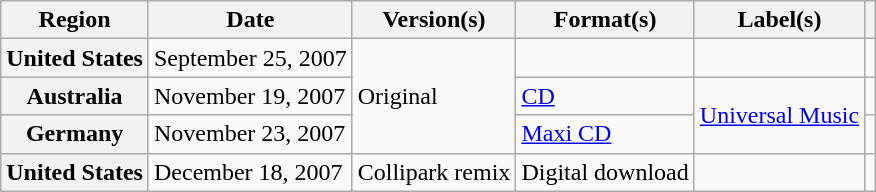<table class="wikitable plainrowheaders">
<tr>
<th scope="col">Region</th>
<th scope="col">Date</th>
<th scope="col">Version(s)</th>
<th scope="col">Format(s)</th>
<th scope="col">Label(s)</th>
<th scope="col"></th>
</tr>
<tr>
<th scope="row">United States</th>
<td>September 25, 2007</td>
<td rowspan="3">Original</td>
<td></td>
<td></td>
<td></td>
</tr>
<tr>
<th scope="row">Australia</th>
<td>November 19, 2007</td>
<td><a href='#'>CD</a></td>
<td rowspan="2"><a href='#'>Universal Music</a></td>
<td></td>
</tr>
<tr>
<th scope="row">Germany</th>
<td>November 23, 2007</td>
<td><a href='#'>Maxi CD</a></td>
<td></td>
</tr>
<tr>
<th scope="row">United States</th>
<td>December 18, 2007</td>
<td>Collipark remix</td>
<td>Digital download </td>
<td></td>
<td></td>
</tr>
</table>
